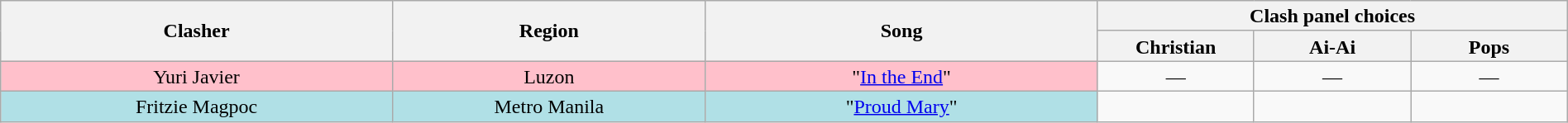<table class="wikitable" style="text-align:center; line-height:17px; width:100%;">
<tr>
<th rowspan="2" width="25%">Clasher</th>
<th rowspan="2">Region</th>
<th rowspan="2" width="25%">Song</th>
<th colspan="3" width="30%">Clash panel choices</th>
</tr>
<tr>
<th width="10%">Christian</th>
<th width="10%">Ai-Ai</th>
<th width="10%">Pops</th>
</tr>
<tr>
<td style="background:pink;">Yuri Javier</td>
<td style="background:pink;">Luzon</td>
<td style="background:pink;">"<a href='#'>In the End</a>"</td>
<td>—</td>
<td>—</td>
<td>—</td>
</tr>
<tr>
<td style="background:#b0e0e6;">Fritzie Magpoc</td>
<td style="background:#b0e0e6;">Metro Manila</td>
<td style="background:#b0e0e6;">"<a href='#'>Proud Mary</a>"</td>
<td><strong></strong></td>
<td><strong></strong></td>
<td><strong></strong></td>
</tr>
</table>
